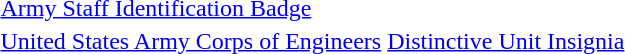<table>
<tr>
<td></td>
<td><a href='#'>Army Staff Identification Badge</a></td>
</tr>
<tr>
<td></td>
<td><a href='#'>United States Army Corps of Engineers</a> <a href='#'>Distinctive Unit Insignia</a></td>
</tr>
</table>
